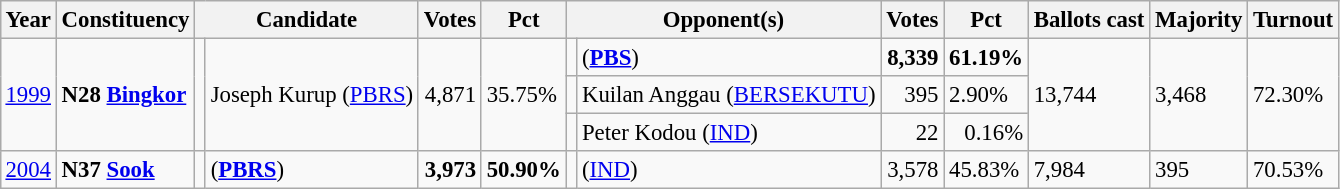<table class="wikitable" style="margin:0.5em ; font-size:95%">
<tr>
<th>Year</th>
<th>Constituency</th>
<th colspan=2>Candidate</th>
<th>Votes</th>
<th>Pct</th>
<th colspan=2>Opponent(s)</th>
<th>Votes</th>
<th>Pct</th>
<th>Ballots cast</th>
<th>Majority</th>
<th>Turnout</th>
</tr>
<tr>
<td rowspan=3><a href='#'>1999</a></td>
<td rowspan=3><strong>N28 <a href='#'>Bingkor</a></strong></td>
<td rowspan=3 ></td>
<td rowspan=3>Joseph Kurup (<a href='#'>PBRS</a>)</td>
<td rowspan=3 align="right">4,871</td>
<td rowspan=3>35.75%</td>
<td></td>
<td> (<a href='#'><strong>PBS</strong></a>)</td>
<td align="right"><strong>8,339</strong></td>
<td><strong>61.19%</strong></td>
<td rowspan=3>13,744</td>
<td rowspan=3>3,468</td>
<td rowspan=3>72.30%</td>
</tr>
<tr>
<td></td>
<td>Kuilan Anggau (<a href='#'>BERSEKUTU</a>)</td>
<td align="right">395</td>
<td>2.90%</td>
</tr>
<tr>
<td></td>
<td>Peter Kodou (<a href='#'>IND</a>)</td>
<td align="right">22</td>
<td align=right>0.16%</td>
</tr>
<tr>
<td rowspan=2><a href='#'>2004</a></td>
<td rowspan=2><strong>N37 <a href='#'>Sook</a></strong></td>
<td rowspan=2 ></td>
<td rowspan=2> (<a href='#'><strong>PBRS</strong></a>)</td>
<td rowspan=2 align="right"><strong>3,973</strong></td>
<td rowspan=2><strong>50.90%</strong></td>
<td></td>
<td> (<a href='#'>IND</a>)</td>
<td align="right">3,578</td>
<td>45.83%</td>
<td rowspan=2>7,984</td>
<td rowspan=2>395</td>
<td rowspan=2>70.53%</td>
</tr>
</table>
